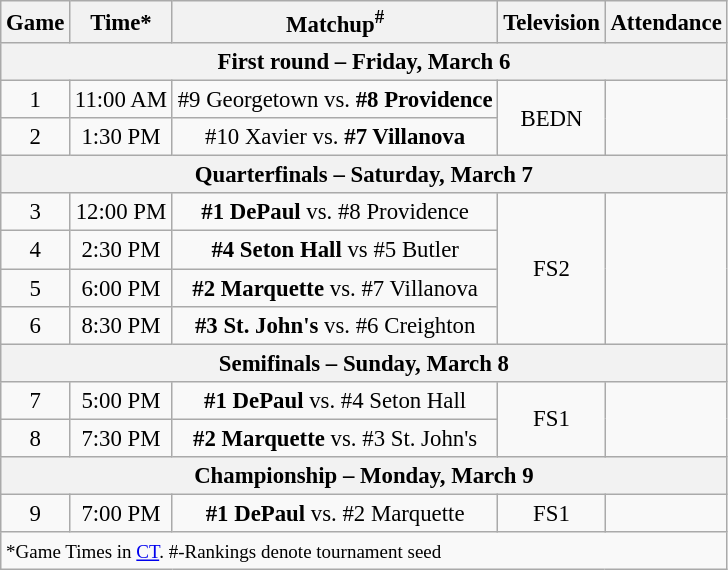<table class="wikitable" style="font-size: 95%; text-align:center;">
<tr>
<th>Game</th>
<th>Time*</th>
<th>Matchup<sup>#</sup></th>
<th>Television</th>
<th>Attendance</th>
</tr>
<tr>
<th colspan=5>First round – Friday, March 6</th>
</tr>
<tr>
<td>1</td>
<td>11:00 AM</td>
<td>#9 Georgetown vs. <strong>#8 Providence</strong></td>
<td rowspan=2>BEDN</td>
<td rowspan=2></td>
</tr>
<tr>
<td>2</td>
<td>1:30 PM</td>
<td>#10 Xavier vs. <strong>#7 Villanova</strong></td>
</tr>
<tr>
<th colspan=6>Quarterfinals – Saturday, March 7</th>
</tr>
<tr>
<td>3</td>
<td>12:00 PM</td>
<td><strong>#1 DePaul</strong> vs. #8 Providence</td>
<td rowspan=4>FS2</td>
<td rowspan=4></td>
</tr>
<tr>
<td>4</td>
<td>2:30 PM</td>
<td><strong>#4 Seton Hall</strong> vs #5 Butler</td>
</tr>
<tr>
<td>5</td>
<td>6:00 PM</td>
<td><strong>#2 Marquette</strong> vs. #7 Villanova</td>
</tr>
<tr>
<td>6</td>
<td>8:30 PM</td>
<td><strong>#3 St. John's</strong> vs. #6 Creighton</td>
</tr>
<tr>
<th colspan=6>Semifinals – Sunday, March 8</th>
</tr>
<tr>
<td>7</td>
<td>5:00 PM</td>
<td><strong>#1 DePaul</strong> vs. #4 Seton Hall</td>
<td rowspan=2>FS1</td>
<td rowspan=2></td>
</tr>
<tr>
<td>8</td>
<td>7:30 PM</td>
<td><strong>#2 Marquette</strong> vs. #3 St. John's</td>
</tr>
<tr>
<th colspan=6>Championship – Monday, March 9</th>
</tr>
<tr>
<td>9</td>
<td>7:00 PM</td>
<td><strong>#1 DePaul</strong> vs. #2 Marquette</td>
<td>FS1</td>
<td></td>
</tr>
<tr>
<td colspan="6" style="text-align:left;"><small>*Game Times in <a href='#'>CT</a>. #-Rankings denote tournament seed</small></td>
</tr>
</table>
